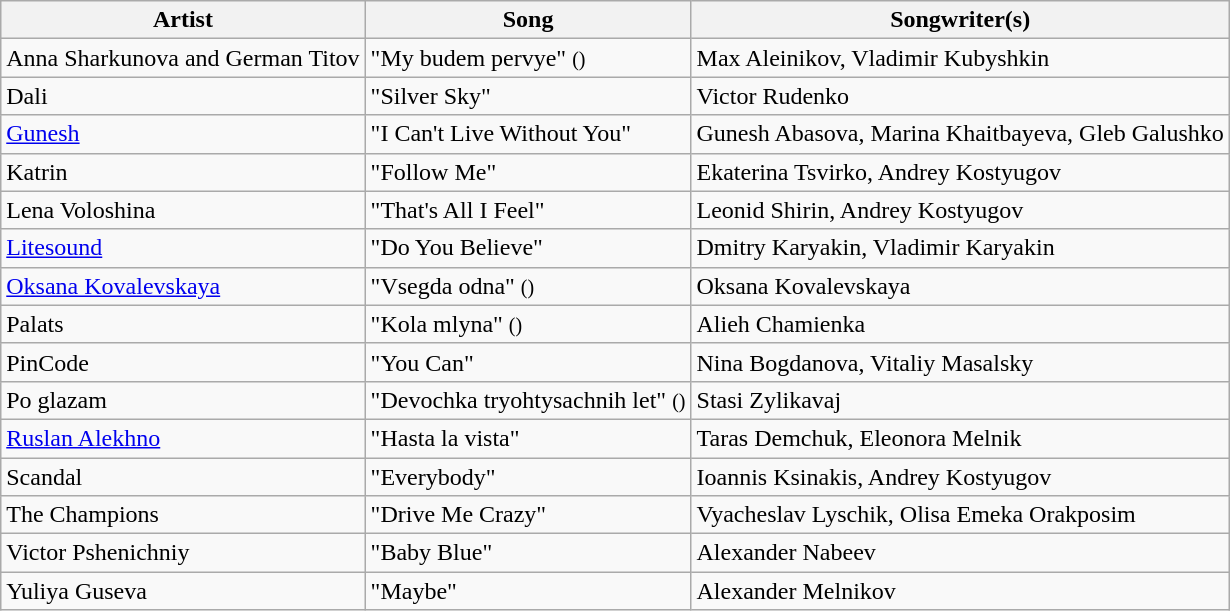<table class="sortable wikitable" style="margin: 1em auto 1em auto;">
<tr>
<th>Artist</th>
<th>Song</th>
<th>Songwriter(s)</th>
</tr>
<tr>
<td>Anna Sharkunova and German Titov</td>
<td>"My budem pervye" <small>()</small></td>
<td>Max Aleinikov, Vladimir Kubyshkin</td>
</tr>
<tr>
<td>Dali</td>
<td>"Silver Sky"</td>
<td>Victor Rudenko</td>
</tr>
<tr>
<td><a href='#'>Gunesh</a></td>
<td>"I Can't Live Without You"</td>
<td>Gunesh Abasova, Marina Khaitbayeva, Gleb Galushko</td>
</tr>
<tr>
<td>Katrin</td>
<td>"Follow Me"</td>
<td>Ekaterina Tsvirko, Andrey Kostyugov</td>
</tr>
<tr>
<td>Lena Voloshina</td>
<td>"That's All I Feel"</td>
<td>Leonid Shirin, Andrey Kostyugov</td>
</tr>
<tr>
<td><a href='#'>Litesound</a></td>
<td>"Do You Believe"</td>
<td>Dmitry Karyakin, Vladimir Karyakin</td>
</tr>
<tr>
<td><a href='#'>Oksana Kovalevskaya</a></td>
<td>"Vsegda odna" <small>()</small></td>
<td>Oksana Kovalevskaya</td>
</tr>
<tr>
<td>Palats</td>
<td>"Kola mlyna" <small>()</small></td>
<td>Alieh Chamienka</td>
</tr>
<tr>
<td>PinCode</td>
<td>"You Can"</td>
<td>Nina Bogdanova, Vitaliy Masalsky</td>
</tr>
<tr>
<td>Po glazam</td>
<td>"Devochka tryohtysachnih let" <small>()</small></td>
<td>Stasi Zylikavaj</td>
</tr>
<tr>
<td><a href='#'>Ruslan Alekhno</a></td>
<td>"Hasta la vista"</td>
<td>Taras Demchuk, Eleonora Melnik</td>
</tr>
<tr>
<td>Scandal</td>
<td>"Everybody"</td>
<td>Ioannis Ksinakis, Andrey Kostyugov</td>
</tr>
<tr>
<td align="left">The Champions</td>
<td align="left">"Drive Me Crazy"</td>
<td align="left">Vyacheslav Lyschik, Olisa Emeka Orakposim</td>
</tr>
<tr>
<td>Victor Pshenichniy</td>
<td>"Baby Blue"</td>
<td>Alexander Nabeev</td>
</tr>
<tr>
<td>Yuliya Guseva</td>
<td>"Maybe"</td>
<td>Alexander Melnikov</td>
</tr>
</table>
